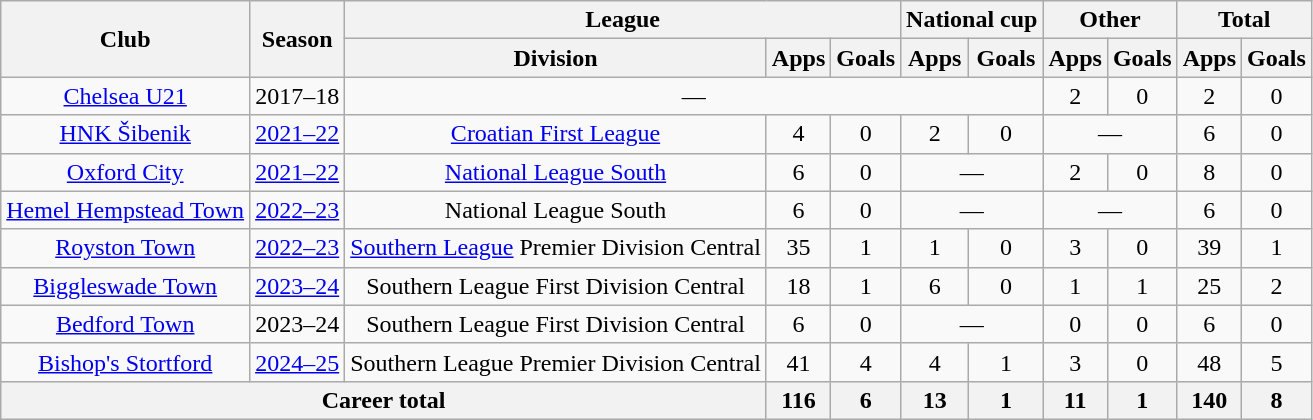<table class="wikitable" style="text-align: center;">
<tr>
<th rowspan="2">Club</th>
<th rowspan="2">Season</th>
<th colspan="3">League</th>
<th colspan="2">National cup</th>
<th colspan="2">Other</th>
<th colspan="2">Total</th>
</tr>
<tr>
<th>Division</th>
<th>Apps</th>
<th>Goals</th>
<th>Apps</th>
<th>Goals</th>
<th>Apps</th>
<th>Goals</th>
<th>Apps</th>
<th>Goals</th>
</tr>
<tr>
<td><a href='#'>Chelsea U21</a></td>
<td>2017–18</td>
<td colspan="5">—</td>
<td>2</td>
<td>0</td>
<td>2</td>
<td>0</td>
</tr>
<tr>
<td><a href='#'>HNK Šibenik</a></td>
<td><a href='#'>2021–22</a></td>
<td><a href='#'>Croatian First League</a></td>
<td>4</td>
<td>0</td>
<td>2</td>
<td>0</td>
<td colspan="2">—</td>
<td>6</td>
<td>0</td>
</tr>
<tr>
<td><a href='#'>Oxford City</a></td>
<td><a href='#'>2021–22</a></td>
<td><a href='#'>National League South</a></td>
<td>6</td>
<td>0</td>
<td colspan="2">—</td>
<td>2</td>
<td>0</td>
<td>8</td>
<td>0</td>
</tr>
<tr>
<td><a href='#'>Hemel Hempstead Town</a></td>
<td><a href='#'>2022–23</a></td>
<td>National League South</td>
<td>6</td>
<td>0</td>
<td colspan="2">—</td>
<td colspan="2">—</td>
<td>6</td>
<td>0</td>
</tr>
<tr>
<td><a href='#'>Royston Town</a></td>
<td><a href='#'>2022–23</a></td>
<td><a href='#'>Southern League</a> Premier Division Central</td>
<td>35</td>
<td>1</td>
<td>1</td>
<td>0</td>
<td>3</td>
<td>0</td>
<td>39</td>
<td>1</td>
</tr>
<tr>
<td><a href='#'>Biggleswade Town</a></td>
<td><a href='#'>2023–24</a></td>
<td>Southern League First Division Central</td>
<td>18</td>
<td>1</td>
<td>6</td>
<td>0</td>
<td>1</td>
<td>1</td>
<td>25</td>
<td>2</td>
</tr>
<tr>
<td><a href='#'>Bedford Town</a></td>
<td>2023–24</td>
<td>Southern League First Division Central</td>
<td>6</td>
<td>0</td>
<td colspan="2">—</td>
<td>0</td>
<td>0</td>
<td>6</td>
<td>0</td>
</tr>
<tr>
<td><a href='#'>Bishop's Stortford</a></td>
<td><a href='#'>2024–25</a></td>
<td>Southern League Premier Division Central</td>
<td>41</td>
<td>4</td>
<td>4</td>
<td>1</td>
<td>3</td>
<td>0</td>
<td>48</td>
<td>5</td>
</tr>
<tr>
<th colspan="3">Career total</th>
<th>116</th>
<th>6</th>
<th>13</th>
<th>1</th>
<th>11</th>
<th>1</th>
<th>140</th>
<th>8</th>
</tr>
</table>
